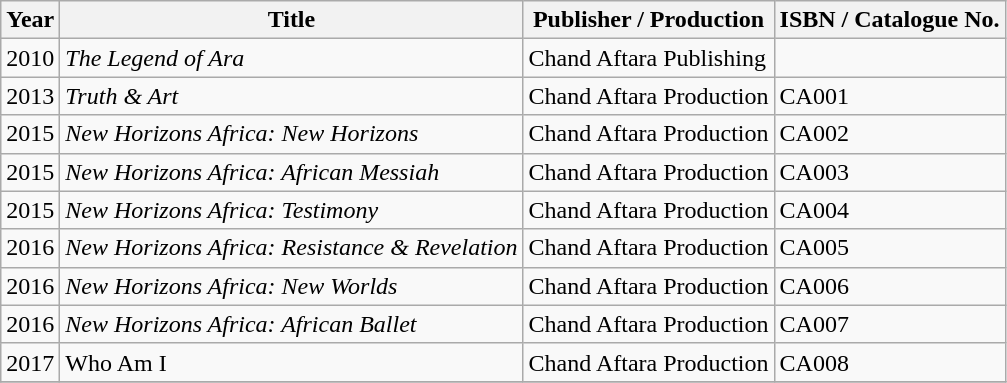<table class="wikitable sortable">
<tr>
<th>Year</th>
<th>Title</th>
<th>Publisher / Production</th>
<th>ISBN / Catalogue No.</th>
</tr>
<tr>
<td rowspan="1">2010</td>
<td><em>The Legend of Ara</em></td>
<td>Chand Aftara Publishing</td>
<td></td>
</tr>
<tr>
<td>2013</td>
<td><em>Truth & Art</em></td>
<td>Chand Aftara Production</td>
<td>CA001</td>
</tr>
<tr>
<td>2015</td>
<td><em>New Horizons Africa: New Horizons</em></td>
<td>Chand Aftara Production</td>
<td>CA002</td>
</tr>
<tr>
<td>2015</td>
<td><em>New Horizons Africa: African Messiah</em></td>
<td>Chand Aftara Production</td>
<td>CA003</td>
</tr>
<tr>
<td>2015</td>
<td><em>New Horizons Africa: Testimony</em></td>
<td>Chand Aftara Production</td>
<td>CA004</td>
</tr>
<tr>
<td>2016</td>
<td><em>New Horizons Africa: Resistance & Revelation</em></td>
<td>Chand Aftara Production</td>
<td>CA005</td>
</tr>
<tr>
<td>2016</td>
<td><em>New Horizons Africa: New Worlds</em></td>
<td>Chand Aftara Production</td>
<td>CA006</td>
</tr>
<tr>
<td>2016</td>
<td><em>New Horizons Africa: African Ballet</em></td>
<td>Chand Aftara Production</td>
<td>CA007</td>
</tr>
<tr>
<td>2017</td>
<td>Who Am I</td>
<td>Chand Aftara Production</td>
<td>CA008</td>
</tr>
<tr>
</tr>
</table>
